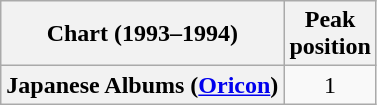<table class="wikitable plainrowheaders">
<tr>
<th scope="col">Chart (1993–1994)</th>
<th scope="col">Peak<br>position</th>
</tr>
<tr>
<th scope="row">Japanese Albums (<a href='#'>Oricon</a>)</th>
<td align="center">1</td>
</tr>
</table>
